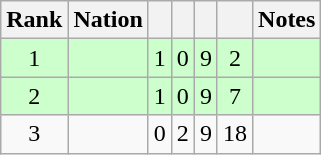<table class="wikitable sortable" style="text-align: center;">
<tr>
<th>Rank</th>
<th>Nation</th>
<th></th>
<th></th>
<th></th>
<th></th>
<th>Notes</th>
</tr>
<tr style="background:#cfc;">
<td>1</td>
<td align=left></td>
<td>1</td>
<td>0</td>
<td>9</td>
<td>2</td>
<td></td>
</tr>
<tr style="background:#cfc;">
<td>2</td>
<td align=left></td>
<td>1</td>
<td>0</td>
<td>9</td>
<td>7</td>
<td></td>
</tr>
<tr>
<td>3</td>
<td align=left></td>
<td>0</td>
<td>2</td>
<td>9</td>
<td>18</td>
<td></td>
</tr>
</table>
